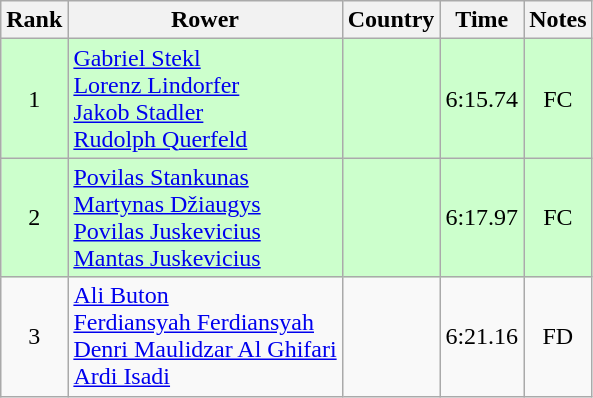<table class="wikitable" style="text-align:center">
<tr>
<th>Rank</th>
<th>Rower</th>
<th>Country</th>
<th>Time</th>
<th>Notes</th>
</tr>
<tr bgcolor=ccffcc>
<td>1</td>
<td align="left"><a href='#'>Gabriel Stekl</a><br><a href='#'>Lorenz Lindorfer</a><br><a href='#'>Jakob Stadler</a><br><a href='#'>Rudolph Querfeld</a></td>
<td align="left"></td>
<td>6:15.74</td>
<td>FC</td>
</tr>
<tr bgcolor=ccffcc>
<td>2</td>
<td align="left"><a href='#'>Povilas Stankunas</a><br><a href='#'>Martynas Džiaugys</a><br><a href='#'>Povilas Juskevicius</a><br><a href='#'>Mantas Juskevicius</a></td>
<td align="left"></td>
<td>6:17.97</td>
<td>FC</td>
</tr>
<tr>
<td>3</td>
<td align="left"><a href='#'>Ali Buton</a><br><a href='#'>Ferdiansyah Ferdiansyah</a><br><a href='#'>Denri Maulidzar Al Ghifari</a><br><a href='#'>Ardi Isadi</a></td>
<td align="left"></td>
<td>6:21.16</td>
<td>FD</td>
</tr>
</table>
